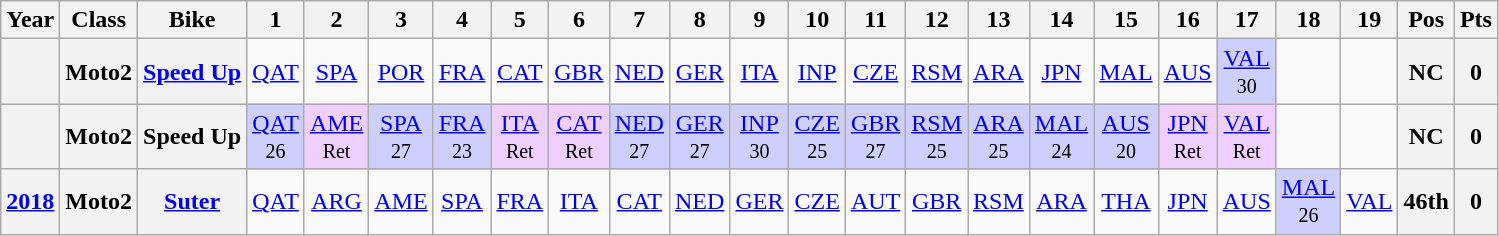<table class="wikitable" style="text-align:center">
<tr>
<th>Year</th>
<th>Class</th>
<th>Bike</th>
<th>1</th>
<th>2</th>
<th>3</th>
<th>4</th>
<th>5</th>
<th>6</th>
<th>7</th>
<th>8</th>
<th>9</th>
<th>10</th>
<th>11</th>
<th>12</th>
<th>13</th>
<th>14</th>
<th>15</th>
<th>16</th>
<th>17</th>
<th>18</th>
<th>19</th>
<th>Pos</th>
<th>Pts</th>
</tr>
<tr>
<th align="left"></th>
<th align="left">Moto2</th>
<th align="left"><a href='#'>Speed Up</a></th>
<td><a href='#'>QAT</a></td>
<td><a href='#'>SPA</a></td>
<td><a href='#'>POR</a></td>
<td><a href='#'>FRA</a></td>
<td><a href='#'>CAT</a></td>
<td><a href='#'>GBR</a></td>
<td><a href='#'>NED</a></td>
<td><a href='#'>GER</a></td>
<td><a href='#'>ITA</a></td>
<td><a href='#'>INP</a></td>
<td><a href='#'>CZE</a></td>
<td><a href='#'>RSM</a></td>
<td><a href='#'>ARA</a></td>
<td><a href='#'>JPN</a></td>
<td><a href='#'>MAL</a></td>
<td><a href='#'>AUS</a></td>
<td style="background:#CFCFFF;"><a href='#'>VAL</a><br><small>30</small></td>
<td></td>
<td></td>
<th>NC</th>
<th>0</th>
</tr>
<tr>
<th align="left"></th>
<th align="left">Moto2</th>
<th align="left">Speed Up</th>
<td style="background:#CFCFFF;"><a href='#'>QAT</a><br><small>26</small></td>
<td style="background:#EFCFFF;"><a href='#'>AME</a><br><small>Ret</small></td>
<td style="background:#CFCFFF;"><a href='#'>SPA</a><br><small>27</small></td>
<td style="background:#CFCFFF;"><a href='#'>FRA</a><br><small>23</small></td>
<td style="background:#EFCFFF;"><a href='#'>ITA</a><br><small>Ret</small></td>
<td style="background:#EFCFFF;"><a href='#'>CAT</a><br><small>Ret</small></td>
<td style="background:#CFCFFF;"><a href='#'>NED</a><br><small>27</small></td>
<td style="background:#CFCFFF;"><a href='#'>GER</a><br><small>27</small></td>
<td style="background:#CFCFFF;"><a href='#'>INP</a><br><small>30</small></td>
<td style="background:#CFCFFF;"><a href='#'>CZE</a><br><small>25</small></td>
<td style="background:#CFCFFF;"><a href='#'>GBR</a><br><small>27</small></td>
<td style="background:#CFCFFF;"><a href='#'>RSM</a><br><small>25</small></td>
<td style="background:#CFCFFF;"><a href='#'>ARA</a><br><small>25</small></td>
<td style="background:#CFCFFF;"><a href='#'>MAL</a><br><small>24</small></td>
<td style="background:#CFCFFF;"><a href='#'>AUS</a><br><small>20</small></td>
<td style="background:#EFCFFF;"><a href='#'>JPN</a><br><small>Ret</small></td>
<td style="background:#EFCFFF;"><a href='#'>VAL</a><br><small>Ret</small></td>
<td></td>
<td></td>
<th>NC</th>
<th>0</th>
</tr>
<tr>
<th><a href='#'>2018</a></th>
<th>Moto2</th>
<th><a href='#'>Suter</a></th>
<td><a href='#'>QAT</a></td>
<td><a href='#'>ARG</a></td>
<td><a href='#'>AME</a></td>
<td><a href='#'>SPA</a></td>
<td><a href='#'>FRA</a></td>
<td><a href='#'>ITA</a></td>
<td><a href='#'>CAT</a></td>
<td><a href='#'>NED</a></td>
<td><a href='#'>GER</a></td>
<td><a href='#'>CZE</a></td>
<td><a href='#'>AUT</a></td>
<td><a href='#'>GBR</a></td>
<td><a href='#'>RSM</a></td>
<td><a href='#'>ARA</a></td>
<td><a href='#'>THA</a></td>
<td><a href='#'>JPN</a></td>
<td><a href='#'>AUS</a></td>
<td style="background:#CFCFFF;"><a href='#'>MAL</a><br><small>26</small></td>
<td><a href='#'>VAL</a></td>
<th>46th</th>
<th>0</th>
</tr>
</table>
